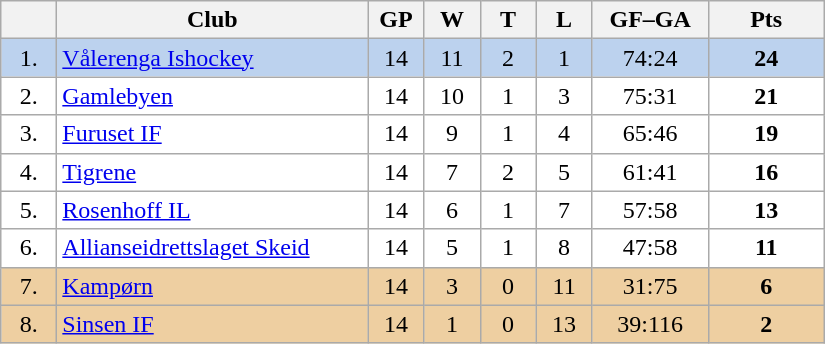<table class="wikitable">
<tr>
<th width="30"></th>
<th width="200">Club</th>
<th width="30">GP</th>
<th width="30">W</th>
<th width="30">T</th>
<th width="30">L</th>
<th width="70">GF–GA</th>
<th width="70">Pts</th>
</tr>
<tr bgcolor="#BCD2EE" align="center">
<td>1.</td>
<td align="left"><a href='#'>Vålerenga Ishockey</a></td>
<td>14</td>
<td>11</td>
<td>2</td>
<td>1</td>
<td>74:24</td>
<td><strong>24</strong></td>
</tr>
<tr bgcolor="#FFFFFF" align="center">
<td>2.</td>
<td align="left"><a href='#'>Gamlebyen</a></td>
<td>14</td>
<td>10</td>
<td>1</td>
<td>3</td>
<td>75:31</td>
<td><strong>21</strong></td>
</tr>
<tr bgcolor="#FFFFFF" align="center">
<td>3.</td>
<td align="left"><a href='#'>Furuset IF</a></td>
<td>14</td>
<td>9</td>
<td>1</td>
<td>4</td>
<td>65:46</td>
<td><strong>19</strong></td>
</tr>
<tr bgcolor="#FFFFFF" align="center">
<td>4.</td>
<td align="left"><a href='#'>Tigrene</a></td>
<td>14</td>
<td>7</td>
<td>2</td>
<td>5</td>
<td>61:41</td>
<td><strong>16</strong></td>
</tr>
<tr bgcolor="#FFFFFF" align="center">
<td>5.</td>
<td align="left"><a href='#'>Rosenhoff IL</a></td>
<td>14</td>
<td>6</td>
<td>1</td>
<td>7</td>
<td>57:58</td>
<td><strong>13</strong></td>
</tr>
<tr bgcolor="#FFFFFF" align="center">
<td>6.</td>
<td align="left"><a href='#'>Allianseidrettslaget Skeid</a></td>
<td>14</td>
<td>5</td>
<td>1</td>
<td>8</td>
<td>47:58</td>
<td><strong>11</strong></td>
</tr>
<tr bgcolor="#EECFA1" align="center">
<td>7.</td>
<td align="left"><a href='#'>Kampørn</a></td>
<td>14</td>
<td>3</td>
<td>0</td>
<td>11</td>
<td>31:75</td>
<td><strong>6</strong></td>
</tr>
<tr bgcolor="#EECFA1" align="center">
<td>8.</td>
<td align="left"><a href='#'>Sinsen IF</a></td>
<td>14</td>
<td>1</td>
<td>0</td>
<td>13</td>
<td>39:116</td>
<td><strong>2</strong></td>
</tr>
</table>
